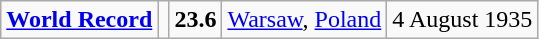<table class="wikitable">
<tr>
<td><strong><a href='#'>World Record</a></strong></td>
<td rowspan=2></td>
<td><strong>23.6</strong></td>
<td><a href='#'>Warsaw</a>, <a href='#'>Poland</a></td>
<td>4 August 1935</td>
</tr>
</table>
